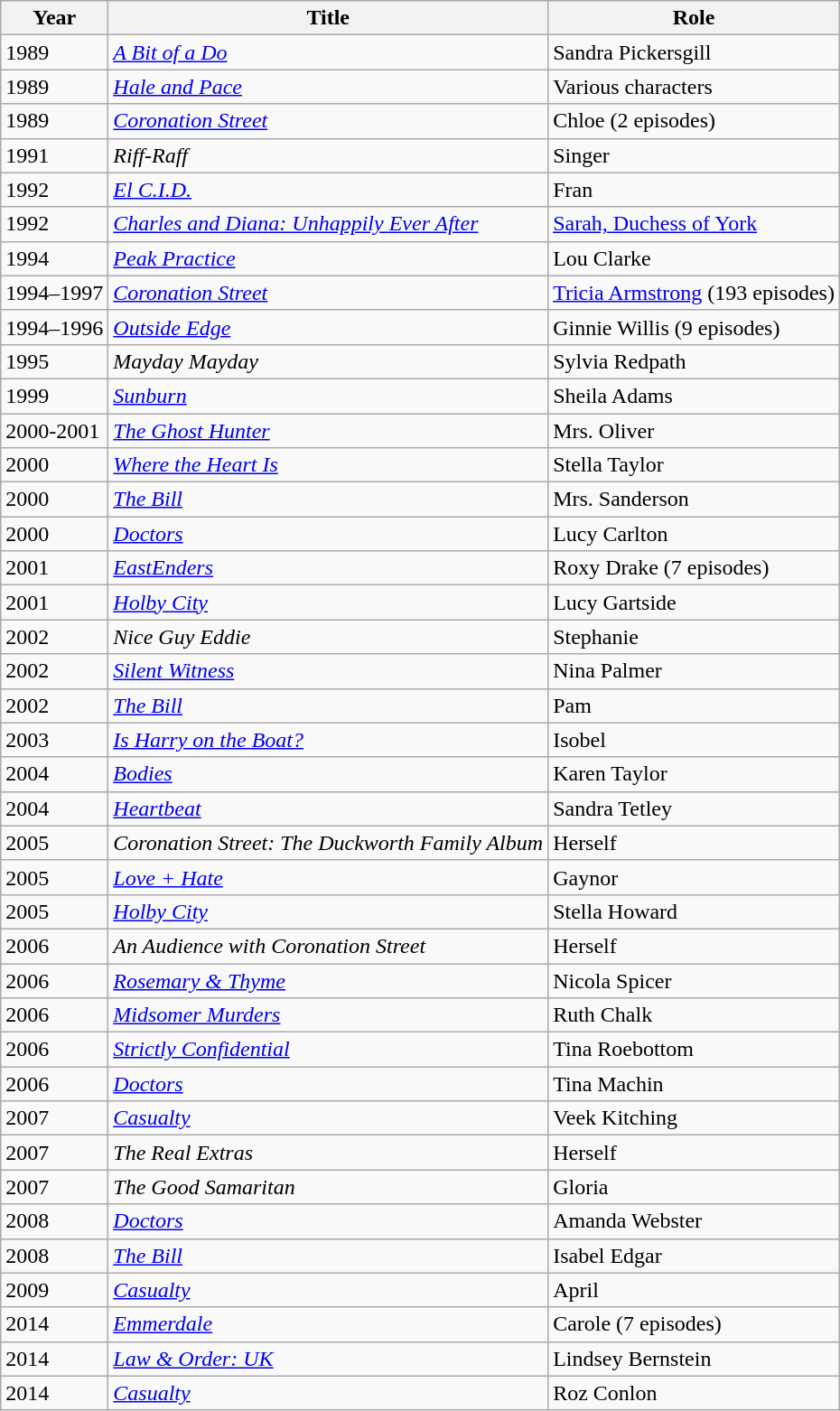<table class="wikitable">
<tr>
<th>Year</th>
<th>Title</th>
<th>Role</th>
</tr>
<tr>
<td>1989</td>
<td><em><a href='#'>A Bit of a Do</a></em></td>
<td>Sandra Pickersgill</td>
</tr>
<tr>
<td>1989</td>
<td><em><a href='#'>Hale and Pace</a></em></td>
<td>Various characters</td>
</tr>
<tr>
<td>1989</td>
<td><em><a href='#'>Coronation Street</a></em></td>
<td>Chloe (2 episodes)</td>
</tr>
<tr>
<td>1991</td>
<td><em>Riff-Raff</em></td>
<td>Singer</td>
</tr>
<tr>
<td>1992</td>
<td><em><a href='#'>El C.I.D.</a></em></td>
<td>Fran</td>
</tr>
<tr>
<td>1992</td>
<td><em><a href='#'>Charles and Diana: Unhappily Ever After</a></em></td>
<td><a href='#'>Sarah, Duchess of York</a></td>
</tr>
<tr>
<td>1994</td>
<td><em><a href='#'>Peak Practice</a></em></td>
<td>Lou Clarke</td>
</tr>
<tr>
<td>1994–1997</td>
<td><em><a href='#'>Coronation Street</a></em></td>
<td><a href='#'>Tricia Armstrong</a> (193 episodes)</td>
</tr>
<tr>
<td>1994–1996</td>
<td><em><a href='#'>Outside Edge</a></em></td>
<td>Ginnie Willis (9 episodes)</td>
</tr>
<tr>
<td>1995</td>
<td><em>Mayday Mayday</em></td>
<td>Sylvia Redpath</td>
</tr>
<tr>
<td>1999</td>
<td><em><a href='#'>Sunburn</a></em></td>
<td>Sheila Adams</td>
</tr>
<tr>
<td>2000-2001</td>
<td><em><a href='#'>The Ghost Hunter</a></em></td>
<td>Mrs. Oliver</td>
</tr>
<tr>
<td>2000</td>
<td><em><a href='#'>Where the Heart Is</a></em></td>
<td>Stella Taylor</td>
</tr>
<tr>
<td>2000</td>
<td><em><a href='#'>The Bill</a></em></td>
<td>Mrs. Sanderson</td>
</tr>
<tr>
<td>2000</td>
<td><em><a href='#'>Doctors</a></em></td>
<td>Lucy Carlton</td>
</tr>
<tr>
<td>2001</td>
<td><em><a href='#'>EastEnders</a></em></td>
<td>Roxy Drake (7 episodes)</td>
</tr>
<tr>
<td>2001</td>
<td><em><a href='#'>Holby City</a></em></td>
<td>Lucy Gartside</td>
</tr>
<tr>
<td>2002</td>
<td><em>Nice Guy Eddie</em></td>
<td>Stephanie</td>
</tr>
<tr>
<td>2002</td>
<td><em><a href='#'>Silent Witness</a></em></td>
<td>Nina Palmer</td>
</tr>
<tr>
<td>2002</td>
<td><em><a href='#'>The Bill</a></em></td>
<td>Pam</td>
</tr>
<tr>
<td>2003</td>
<td><em><a href='#'>Is Harry on the Boat?</a></em></td>
<td>Isobel</td>
</tr>
<tr>
<td>2004</td>
<td><em><a href='#'>Bodies</a></em></td>
<td>Karen Taylor</td>
</tr>
<tr>
<td>2004</td>
<td><em><a href='#'>Heartbeat</a></em></td>
<td>Sandra Tetley</td>
</tr>
<tr>
<td>2005</td>
<td><em>Coronation Street: The Duckworth Family Album</em></td>
<td>Herself</td>
</tr>
<tr>
<td>2005</td>
<td><em><a href='#'>Love + Hate</a></em></td>
<td>Gaynor</td>
</tr>
<tr>
<td>2005</td>
<td><em><a href='#'>Holby City</a></em></td>
<td>Stella Howard</td>
</tr>
<tr>
<td>2006</td>
<td><em>An Audience with Coronation Street</em></td>
<td>Herself</td>
</tr>
<tr>
<td>2006</td>
<td><em><a href='#'>Rosemary & Thyme</a></em></td>
<td>Nicola Spicer</td>
</tr>
<tr>
<td>2006</td>
<td><em><a href='#'>Midsomer Murders</a></em></td>
<td>Ruth Chalk</td>
</tr>
<tr>
<td>2006</td>
<td><em><a href='#'>Strictly Confidential</a></em></td>
<td>Tina Roebottom</td>
</tr>
<tr>
<td>2006</td>
<td><em><a href='#'>Doctors</a></em></td>
<td>Tina Machin</td>
</tr>
<tr>
<td>2007</td>
<td><em><a href='#'>Casualty</a></em></td>
<td>Veek Kitching</td>
</tr>
<tr>
<td>2007</td>
<td><em>The Real Extras</em></td>
<td>Herself</td>
</tr>
<tr>
<td>2007</td>
<td><em>The Good Samaritan</em></td>
<td>Gloria</td>
</tr>
<tr>
<td>2008</td>
<td><em><a href='#'>Doctors</a></em></td>
<td>Amanda Webster</td>
</tr>
<tr>
<td>2008</td>
<td><em><a href='#'>The Bill</a></em></td>
<td>Isabel Edgar</td>
</tr>
<tr>
<td>2009</td>
<td><em><a href='#'>Casualty</a></em></td>
<td>April</td>
</tr>
<tr>
<td>2014</td>
<td><em><a href='#'>Emmerdale</a></em></td>
<td>Carole (7 episodes)</td>
</tr>
<tr>
<td>2014</td>
<td><em><a href='#'>Law & Order: UK</a></em></td>
<td>Lindsey Bernstein</td>
</tr>
<tr>
<td>2014</td>
<td><em><a href='#'>Casualty</a></em></td>
<td>Roz Conlon</td>
</tr>
</table>
